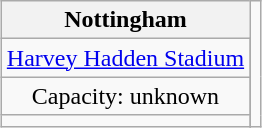<table class="wikitable" style="text-align:center; margin:1em auto;">
<tr>
<th colspan="2">Nottingham</th>
<td rowspan=4></td>
</tr>
<tr>
<td><a href='#'>Harvey Hadden Stadium</a></td>
</tr>
<tr>
<td>Capacity: unknown</td>
</tr>
<tr>
<td></td>
</tr>
</table>
